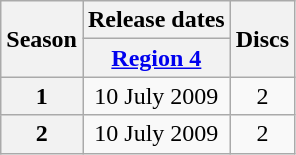<table class="wikitable" style="text-align:center">
<tr>
<th rowspan="2">Season</th>
<th colspan="1">Release dates</th>
<th rowspan="2">Discs</th>
</tr>
<tr>
<th><a href='#'>Region 4</a></th>
</tr>
<tr>
<th>1</th>
<td>10 July 2009</td>
<td>2</td>
</tr>
<tr>
<th>2</th>
<td>10 July 2009</td>
<td>2</td>
</tr>
</table>
